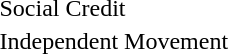<table style="margin-top:1em">
<tr>
<td width=20 > </td>
<td>Social Credit</td>
</tr>
<tr>
<td> </td>
<td>Independent Movement</td>
</tr>
</table>
